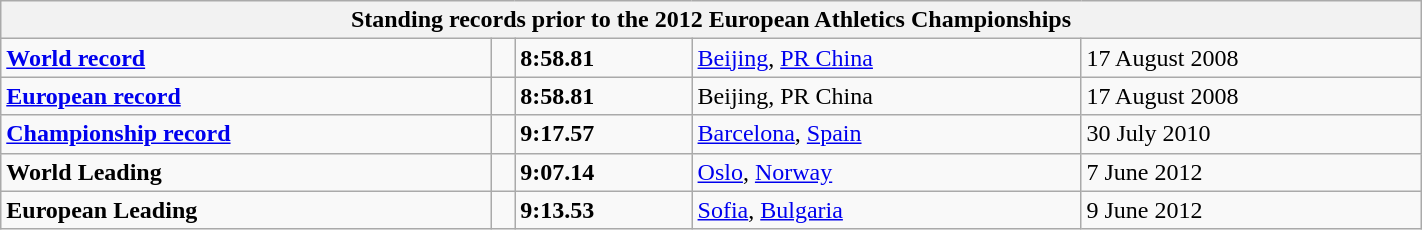<table class="wikitable" width=75%>
<tr>
<th colspan="5">Standing records prior to the 2012 European Athletics Championships</th>
</tr>
<tr>
<td><strong><a href='#'>World record</a></strong></td>
<td></td>
<td><strong>8:58.81</strong></td>
<td><a href='#'>Beijing</a>, <a href='#'>PR China</a></td>
<td>17 August 2008</td>
</tr>
<tr>
<td><strong><a href='#'>European record</a></strong></td>
<td></td>
<td><strong>8:58.81</strong></td>
<td>Beijing, PR China</td>
<td>17 August 2008</td>
</tr>
<tr>
<td><strong><a href='#'>Championship record</a></strong></td>
<td></td>
<td><strong>9:17.57</strong></td>
<td><a href='#'>Barcelona</a>, <a href='#'>Spain</a></td>
<td>30 July 2010</td>
</tr>
<tr>
<td><strong>World Leading</strong></td>
<td></td>
<td><strong>9:07.14</strong></td>
<td><a href='#'>Oslo</a>, <a href='#'>Norway</a></td>
<td>7 June 2012</td>
</tr>
<tr>
<td><strong>European Leading</strong></td>
<td></td>
<td><strong>9:13.53</strong></td>
<td><a href='#'>Sofia</a>, <a href='#'>Bulgaria</a></td>
<td>9 June 2012</td>
</tr>
</table>
